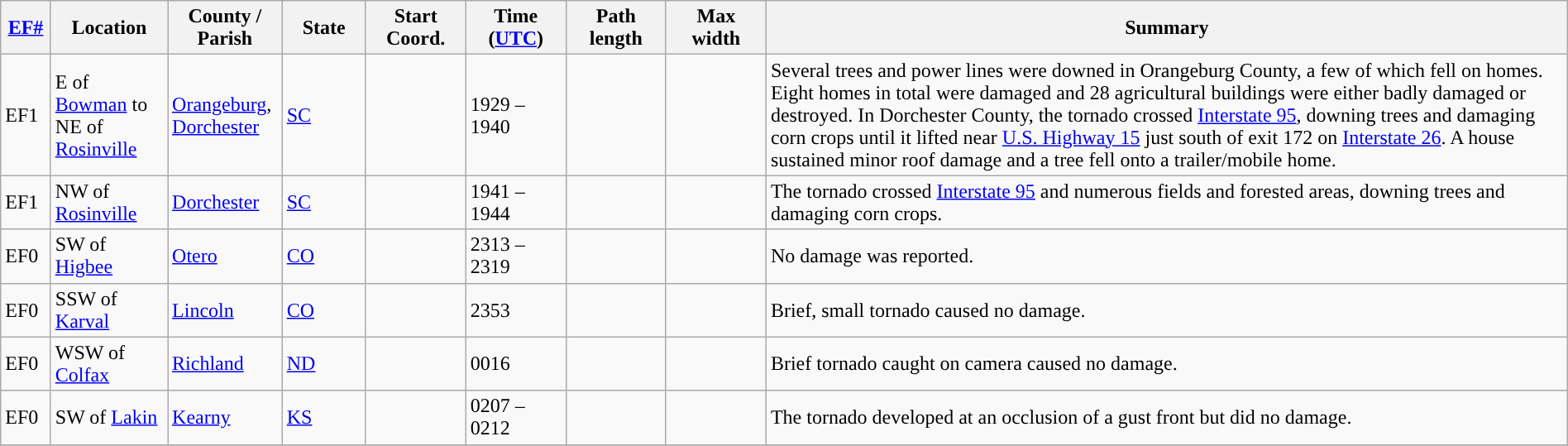<table class="wikitable sortable" style="width:100%;">
<tr>
<th scope="col" width="3%" align="center"><a href='#'>EF#</a></th>
<th scope="col" width="7%" align="center" class="unsortable">Location</th>
<th scope="col" width="6%" align="center" class="unsortable">County / Parish</th>
<th scope="col" width="5%" align="center">State</th>
<th scope="col" width="6%" align="center">Start Coord.</th>
<th scope="col" width="6%" align="center">Time (<a href='#'>UTC</a>)</th>
<th scope="col" width="6%" align="center">Path length</th>
<th scope="col" width="6%" align="center">Max width</th>
<th scope="col" width="48%" class="unsortable" align="center">Summary</th>
</tr>
<tr>
<td>EF1</td>
<td>E of <a href='#'>Bowman</a> to NE of <a href='#'>Rosinville</a></td>
<td><a href='#'>Orangeburg</a>, <a href='#'>Dorchester</a></td>
<td><a href='#'>SC</a></td>
<td></td>
<td>1929 – 1940</td>
<td></td>
<td></td>
<td>Several trees and power lines were downed in Orangeburg County, a few of which fell on homes. Eight homes in total were damaged and 28 agricultural buildings were either badly damaged or destroyed. In Dorchester County, the tornado crossed <a href='#'>Interstate 95</a>, downing trees and damaging corn crops until it lifted near <a href='#'>U.S. Highway 15</a> just south of exit 172 on <a href='#'>Interstate 26</a>. A house sustained minor roof damage and a tree fell onto a trailer/mobile home.</td>
</tr>
<tr>
<td>EF1</td>
<td>NW of <a href='#'>Rosinville</a></td>
<td><a href='#'>Dorchester</a></td>
<td><a href='#'>SC</a></td>
<td></td>
<td>1941 – 1944</td>
<td></td>
<td></td>
<td>The tornado crossed <a href='#'>Interstate 95</a> and numerous fields and forested areas, downing trees and damaging corn crops.</td>
</tr>
<tr>
<td>EF0</td>
<td>SW of <a href='#'>Higbee</a></td>
<td><a href='#'>Otero</a></td>
<td><a href='#'>CO</a></td>
<td></td>
<td>2313 – 2319</td>
<td></td>
<td></td>
<td>No damage was reported.</td>
</tr>
<tr>
<td>EF0</td>
<td>SSW of <a href='#'>Karval</a></td>
<td><a href='#'>Lincoln</a></td>
<td><a href='#'>CO</a></td>
<td></td>
<td>2353</td>
<td></td>
<td></td>
<td>Brief, small tornado caused no damage.</td>
</tr>
<tr>
<td>EF0</td>
<td>WSW of <a href='#'>Colfax</a></td>
<td><a href='#'>Richland</a></td>
<td><a href='#'>ND</a></td>
<td></td>
<td>0016</td>
<td></td>
<td></td>
<td>Brief tornado caught on camera caused no damage.</td>
</tr>
<tr>
<td>EF0</td>
<td>SW of <a href='#'>Lakin</a></td>
<td><a href='#'>Kearny</a></td>
<td><a href='#'>KS</a></td>
<td></td>
<td>0207 – 0212</td>
<td></td>
<td></td>
<td>The tornado developed at an occlusion of a gust front but did no damage.</td>
</tr>
<tr>
</tr>
</table>
